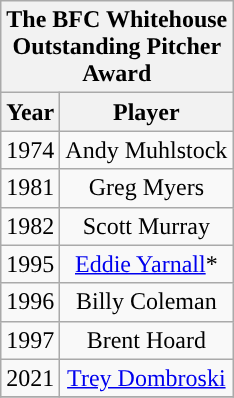<table class="wikitable" style="display: inline-table; margin-right: 20px; text-align:center">
<tr>
<th scope="col" colspan="2" style="width: 145px;">The BFC Whitehouse Outstanding Pitcher Award</th>
</tr>
<tr>
<th scope="col">Year</th>
<th scope="col">Player</th>
</tr>
<tr>
<td>1974</td>
<td>Andy Muhlstock</td>
</tr>
<tr>
<td>1981</td>
<td>Greg Myers</td>
</tr>
<tr>
<td>1982</td>
<td>Scott Murray</td>
</tr>
<tr>
<td>1995</td>
<td><a href='#'>Eddie Yarnall</a>*</td>
</tr>
<tr>
<td>1996</td>
<td>Billy Coleman</td>
</tr>
<tr>
<td>1997</td>
<td>Brent Hoard</td>
</tr>
<tr>
<td>2021</td>
<td><a href='#'>Trey Dombroski</a></td>
</tr>
<tr>
</tr>
</table>
